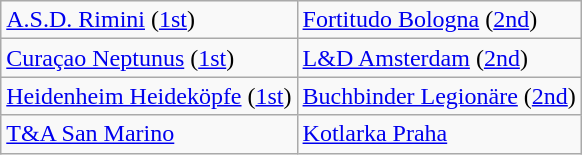<table class="wikitable">
<tr>
<td> <a href='#'>A.S.D. Rimini</a> (<a href='#'>1st</a>)</td>
<td> <a href='#'>Fortitudo Bologna</a> (<a href='#'>2nd</a>)</td>
</tr>
<tr>
<td> <a href='#'>Curaçao Neptunus</a> (<a href='#'>1st</a>)</td>
<td> <a href='#'>L&D Amsterdam</a> (<a href='#'>2nd</a>)</td>
</tr>
<tr>
<td> <a href='#'>Heidenheim Heideköpfe</a> (<a href='#'>1st</a>)</td>
<td> <a href='#'>Buchbinder Legionäre</a> (<a href='#'>2nd</a>)</td>
</tr>
<tr>
<td> <a href='#'>T&A San Marino</a></td>
<td> <a href='#'>Kotlarka Praha</a></td>
</tr>
</table>
